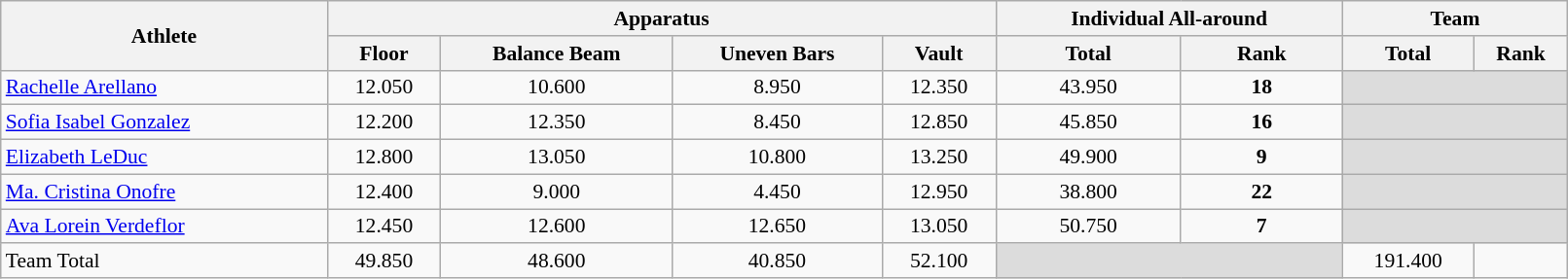<table class="wikitable" width="85%" style="text-align:left; font-size:90%">
<tr>
<th rowspan=2>Athlete</th>
<th colspan=4>Apparatus</th>
<th colspan=2>Individual All-around</th>
<th colspan=2>Team</th>
</tr>
<tr>
<th>Floor</th>
<th>Balance Beam</th>
<th>Uneven Bars</th>
<th>Vault</th>
<th>Total</th>
<th>Rank</th>
<th>Total</th>
<th width="6%">Rank</th>
</tr>
<tr>
<td><a href='#'>Rachelle Arellano</a></td>
<td align="center">12.050</td>
<td align="center">10.600</td>
<td align="center">8.950</td>
<td align="center">12.350</td>
<td align="center">43.950</td>
<td align="center"><strong>18</strong></td>
<td bgcolor=#DCDCDC colspan=2></td>
</tr>
<tr>
<td><a href='#'>Sofia Isabel Gonzalez</a></td>
<td align="center">12.200</td>
<td align="center">12.350</td>
<td align="center">8.450</td>
<td align="center">12.850 <strong></strong></td>
<td align="center">45.850</td>
<td align="center"><strong>16</strong></td>
<td bgcolor=#DCDCDC colspan=2></td>
</tr>
<tr>
<td><a href='#'>Elizabeth LeDuc</a></td>
<td align="center">12.800 <strong></strong></td>
<td align="center">13.050 <strong></strong></td>
<td align="center">10.800 <strong></strong></td>
<td align="center">13.250</td>
<td align="center">49.900 <strong></strong></td>
<td align="center"><strong>9</strong></td>
<td bgcolor=#DCDCDC colspan=2></td>
</tr>
<tr>
<td><a href='#'>Ma. Cristina Onofre</a></td>
<td align="center">12.400</td>
<td align="center">9.000</td>
<td align="center">4.450</td>
<td align="center">12.950 <strong></strong></td>
<td align="center">38.800</td>
<td align="center"><strong>22</strong></td>
<td bgcolor=#DCDCDC colspan=2></td>
</tr>
<tr>
<td><a href='#'>Ava Lorein Verdeflor</a></td>
<td align="center">12.450 <strong></strong></td>
<td align="center">12.600 <strong></strong></td>
<td align="center">12.650 <strong></strong></td>
<td align="center">13.050</td>
<td align="center">50.750 <strong></strong></td>
<td align="center"><strong>7</strong></td>
<td bgcolor=#DCDCDC colspan=2></td>
</tr>
<tr>
<td>Team Total</td>
<td align="center">49.850</td>
<td align="center">48.600</td>
<td align="center">40.850</td>
<td align="center">52.100</td>
<td bgcolor=#DCDCDC colspan=2></td>
<td align="center">191.400</td>
<td align="center"></td>
</tr>
</table>
